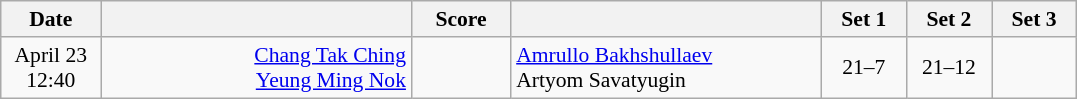<table class="wikitable" style="text-align: center; font-size:90%">
<tr>
<th width="60">Date</th>
<th align="right" width="200"></th>
<th width="60">Score</th>
<th align="left" width="200"></th>
<th width="50">Set 1</th>
<th width="50">Set 2</th>
<th width="50">Set 3</th>
</tr>
<tr>
<td>April 23<br>12:40</td>
<td align="right"><a href='#'>Chang Tak Ching</a> <br> <a href='#'>Yeung Ming Nok</a> </td>
<td align="center"></td>
<td align="left"> <a href='#'>Amrullo Bakhshullaev</a> <br> Artyom Savatyugin</td>
<td>21–7</td>
<td>21–12</td>
<td></td>
</tr>
</table>
